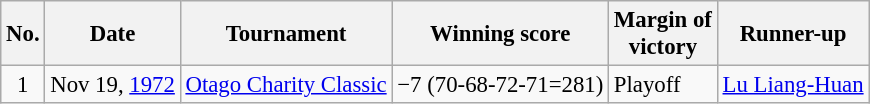<table class="wikitable" style="font-size:95%;">
<tr>
<th>No.</th>
<th>Date</th>
<th>Tournament</th>
<th>Winning score</th>
<th>Margin of<br>victory</th>
<th>Runner-up</th>
</tr>
<tr>
<td align=center>1</td>
<td align=right>Nov 19, <a href='#'>1972</a></td>
<td><a href='#'>Otago Charity Classic</a></td>
<td>−7 (70-68-72-71=281)</td>
<td>Playoff</td>
<td> <a href='#'>Lu Liang-Huan</a></td>
</tr>
</table>
